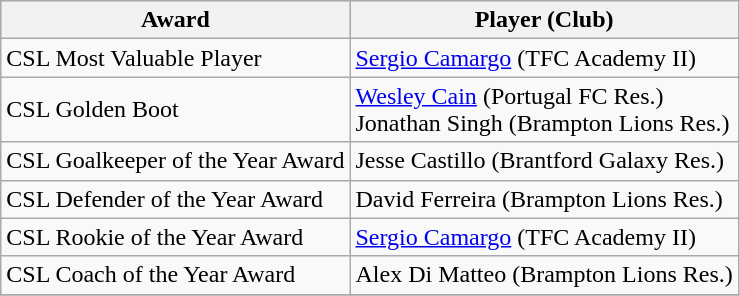<table class="wikitable">
<tr style="background:#cccccc;">
<th>Award</th>
<th>Player (Club)</th>
</tr>
<tr>
<td>CSL Most Valuable Player</td>
<td><a href='#'>Sergio Camargo</a> (TFC Academy II)</td>
</tr>
<tr>
<td>CSL Golden Boot</td>
<td><a href='#'>Wesley Cain</a> (Portugal FC Res.) <br> Jonathan Singh (Brampton Lions Res.)</td>
</tr>
<tr>
<td>CSL Goalkeeper of the Year Award</td>
<td>Jesse Castillo (Brantford Galaxy Res.)</td>
</tr>
<tr>
<td>CSL Defender of the Year Award</td>
<td>David Ferreira (Brampton Lions Res.)</td>
</tr>
<tr>
<td>CSL Rookie of the Year Award</td>
<td><a href='#'>Sergio Camargo</a> (TFC Academy II)</td>
</tr>
<tr>
<td>CSL Coach of the Year Award</td>
<td>Alex Di Matteo (Brampton Lions Res.)</td>
</tr>
<tr>
</tr>
</table>
